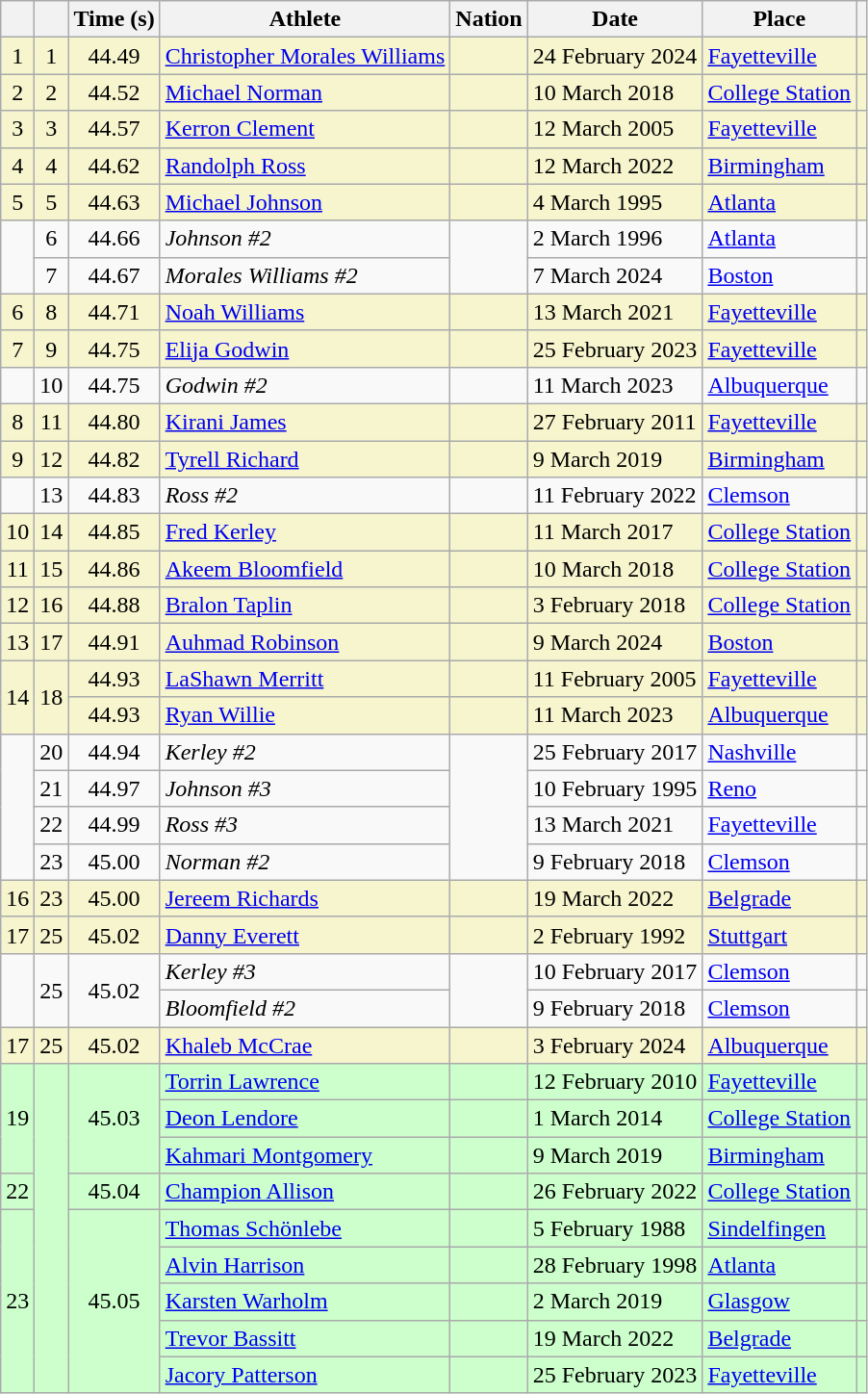<table class="wikitable">
<tr>
<th></th>
<th></th>
<th>Time (s)</th>
<th>Athlete</th>
<th>Nation</th>
<th>Date</th>
<th>Place</th>
<th></th>
</tr>
<tr bgcolor="#f6F5CE">
<td align="center">1</td>
<td align="center">1</td>
<td align="center">44.49</td>
<td><a href='#'>Christopher Morales Williams</a></td>
<td></td>
<td>24 February 2024</td>
<td><a href='#'>Fayetteville</a></td>
<td></td>
</tr>
<tr bgcolor="#f6F5CE">
<td align="center">2</td>
<td align="center">2</td>
<td align="center">44.52</td>
<td><a href='#'>Michael Norman</a></td>
<td></td>
<td>10 March 2018</td>
<td><a href='#'>College Station</a></td>
<td></td>
</tr>
<tr bgcolor="#f6F5CE">
<td align="center">3</td>
<td align="center">3</td>
<td align="center">44.57</td>
<td><a href='#'>Kerron Clement</a></td>
<td></td>
<td>12 March 2005</td>
<td><a href='#'>Fayetteville</a></td>
<td></td>
</tr>
<tr bgcolor="#f6F5CE">
<td align="center">4</td>
<td align="center">4</td>
<td align="center">44.62</td>
<td><a href='#'>Randolph Ross</a></td>
<td></td>
<td>12 March 2022</td>
<td><a href='#'>Birmingham</a></td>
<td></td>
</tr>
<tr bgcolor="#f6F5CE">
<td align="center">5</td>
<td align="center">5</td>
<td align="center">44.63</td>
<td><a href='#'>Michael Johnson</a></td>
<td></td>
<td>4 March 1995</td>
<td><a href='#'>Atlanta</a></td>
<td></td>
</tr>
<tr>
<td rowspan="2"></td>
<td align="center">6</td>
<td align="center">44.66</td>
<td><em>Johnson #2</em></td>
<td rowspan="2"></td>
<td>2 March 1996</td>
<td><a href='#'>Atlanta</a></td>
<td></td>
</tr>
<tr>
<td align="center">7</td>
<td align="center">44.67</td>
<td><em>Morales Williams #2</em></td>
<td>7 March 2024</td>
<td><a href='#'>Boston</a></td>
<td></td>
</tr>
<tr bgcolor="#f6F5CE">
<td align="center">6</td>
<td align="center">8</td>
<td align="center">44.71</td>
<td><a href='#'>Noah Williams</a></td>
<td></td>
<td>13 March 2021</td>
<td><a href='#'>Fayetteville</a></td>
<td></td>
</tr>
<tr bgcolor="#f6F5CE">
<td align="center">7</td>
<td align="center">9</td>
<td align="center">44.75</td>
<td><a href='#'>Elija Godwin</a></td>
<td></td>
<td>25 February 2023</td>
<td><a href='#'>Fayetteville</a></td>
<td></td>
</tr>
<tr>
<td></td>
<td align="center">10</td>
<td align="center">44.75 </td>
<td><em>Godwin #2</em></td>
<td></td>
<td>11 March 2023</td>
<td><a href='#'>Albuquerque</a></td>
<td></td>
</tr>
<tr bgcolor="#f6F5CE">
<td align="center">8</td>
<td align="center">11</td>
<td align="center">44.80</td>
<td><a href='#'>Kirani James</a></td>
<td></td>
<td>27 February 2011</td>
<td><a href='#'>Fayetteville</a></td>
<td></td>
</tr>
<tr bgcolor="#f6F5CE">
<td align="center">9</td>
<td align="center">12</td>
<td align="center">44.82</td>
<td><a href='#'>Tyrell Richard</a></td>
<td></td>
<td>9 March 2019</td>
<td><a href='#'>Birmingham</a></td>
<td></td>
</tr>
<tr>
<td></td>
<td align="center">13</td>
<td align="center">44.83</td>
<td><em>Ross #2</em></td>
<td></td>
<td>11 February 2022</td>
<td><a href='#'>Clemson</a></td>
<td></td>
</tr>
<tr bgcolor="#f6F5CE">
<td align="center">10</td>
<td align="center">14</td>
<td align="center">44.85</td>
<td><a href='#'>Fred Kerley</a></td>
<td></td>
<td>11 March 2017</td>
<td><a href='#'>College Station</a></td>
<td></td>
</tr>
<tr bgcolor="#f6F5CE">
<td align="center">11</td>
<td align="center">15</td>
<td align="center">44.86</td>
<td><a href='#'>Akeem Bloomfield</a></td>
<td></td>
<td>10 March 2018</td>
<td><a href='#'>College Station</a></td>
<td></td>
</tr>
<tr bgcolor="#f6F5CE">
<td align="center">12</td>
<td align="center">16</td>
<td align="center">44.88</td>
<td><a href='#'>Bralon Taplin</a></td>
<td></td>
<td>3 February 2018</td>
<td><a href='#'>College Station</a></td>
<td></td>
</tr>
<tr bgcolor="#f6F5CE">
<td align="center">13</td>
<td align="center">17</td>
<td align="center">44.91</td>
<td><a href='#'>Auhmad Robinson</a></td>
<td></td>
<td>9 March 2024</td>
<td><a href='#'>Boston</a></td>
<td></td>
</tr>
<tr bgcolor="#f6F5CE">
<td rowspan="2" align="center">14</td>
<td rowspan="2" align="center">18</td>
<td align="center">44.93</td>
<td><a href='#'>LaShawn Merritt</a></td>
<td></td>
<td>11 February 2005</td>
<td><a href='#'>Fayetteville</a></td>
<td></td>
</tr>
<tr bgcolor="#f6F5CE">
<td align="center">44.93 </td>
<td><a href='#'>Ryan Willie</a></td>
<td></td>
<td>11 March 2023</td>
<td><a href='#'>Albuquerque</a></td>
<td></td>
</tr>
<tr>
<td rowspan="4"></td>
<td align="center">20</td>
<td align="center">44.94</td>
<td><em>Kerley #2</em></td>
<td rowspan="4"></td>
<td>25 February 2017</td>
<td><a href='#'>Nashville</a></td>
<td></td>
</tr>
<tr>
<td align="center">21</td>
<td align="center">44.97</td>
<td><em>Johnson #3</em></td>
<td>10 February 1995</td>
<td><a href='#'>Reno</a></td>
<td></td>
</tr>
<tr>
<td align="center">22</td>
<td align="center">44.99</td>
<td><em>Ross #3</em></td>
<td>13 March 2021</td>
<td><a href='#'>Fayetteville</a></td>
<td></td>
</tr>
<tr>
<td align="center">23</td>
<td align="center">45.00</td>
<td><em>Norman #2</em></td>
<td>9 February 2018</td>
<td><a href='#'>Clemson</a></td>
<td></td>
</tr>
<tr bgcolor="#f6F5CE">
<td align="center">16</td>
<td align="center">23</td>
<td align="center">45.00</td>
<td><a href='#'>Jereem Richards</a></td>
<td></td>
<td>19 March 2022</td>
<td><a href='#'>Belgrade</a></td>
<td></td>
</tr>
<tr bgcolor="#f6F5CE">
<td align="center">17</td>
<td align="center">25</td>
<td align="center">45.02</td>
<td><a href='#'>Danny Everett</a></td>
<td></td>
<td>2 February 1992</td>
<td><a href='#'>Stuttgart</a></td>
<td></td>
</tr>
<tr>
<td rowspan="2"></td>
<td align="center" rowspan="2">25</td>
<td align="center" rowspan="2">45.02</td>
<td><em>Kerley #3</em></td>
<td rowspan="2"></td>
<td>10 February 2017</td>
<td><a href='#'>Clemson</a></td>
<td></td>
</tr>
<tr>
<td><em>Bloomfield #2</em></td>
<td>9 February 2018</td>
<td><a href='#'>Clemson</a></td>
<td></td>
</tr>
<tr bgcolor="#f6F5CE">
<td align="center">17</td>
<td align="center">25</td>
<td align="center">45.02</td>
<td><a href='#'>Khaleb McCrae</a></td>
<td></td>
<td>3 February 2024</td>
<td><a href='#'>Albuquerque</a></td>
<td></td>
</tr>
<tr bgcolor="#CCFFCC">
<td align="center" rowspan="3">19</td>
<td rowspan="9"></td>
<td align="center" rowspan="3">45.03</td>
<td><a href='#'>Torrin Lawrence</a></td>
<td></td>
<td>12 February 2010</td>
<td><a href='#'>Fayetteville</a></td>
<td></td>
</tr>
<tr bgcolor="#CCFFCC">
<td><a href='#'>Deon Lendore</a></td>
<td></td>
<td>1 March 2014</td>
<td><a href='#'>College Station</a></td>
<td></td>
</tr>
<tr bgcolor="#CCFFCC">
<td><a href='#'>Kahmari Montgomery</a></td>
<td></td>
<td>9 March 2019</td>
<td><a href='#'>Birmingham</a></td>
<td></td>
</tr>
<tr bgcolor="#CCFFCC">
<td align="center">22</td>
<td align="center">45.04</td>
<td><a href='#'>Champion Allison</a></td>
<td></td>
<td>26 February 2022</td>
<td><a href='#'>College Station</a></td>
<td></td>
</tr>
<tr bgcolor="#CCFFCC">
<td align="center" rowspan="5">23</td>
<td align="center" rowspan="5">45.05</td>
<td><a href='#'>Thomas Schönlebe</a></td>
<td></td>
<td>5 February 1988</td>
<td><a href='#'>Sindelfingen</a></td>
<td></td>
</tr>
<tr bgcolor="#CCFFCC">
<td><a href='#'>Alvin Harrison</a></td>
<td></td>
<td>28 February 1998</td>
<td><a href='#'>Atlanta</a></td>
<td></td>
</tr>
<tr bgcolor="#CCFFCC">
<td><a href='#'>Karsten Warholm</a></td>
<td></td>
<td>2 March 2019</td>
<td><a href='#'>Glasgow</a></td>
<td></td>
</tr>
<tr bgcolor="#CCFFCC">
<td><a href='#'>Trevor Bassitt</a></td>
<td></td>
<td>19 March 2022</td>
<td><a href='#'>Belgrade</a></td>
<td></td>
</tr>
<tr bgcolor="#CCFFCC">
<td><a href='#'>Jacory Patterson</a></td>
<td></td>
<td>25 February 2023</td>
<td><a href='#'>Fayetteville</a></td>
<td></td>
</tr>
</table>
